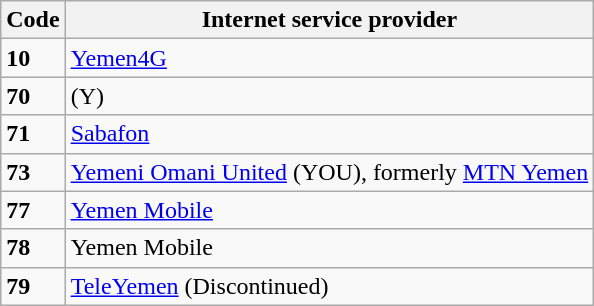<table class="wikitable">
<tr>
<th>Code</th>
<th>Internet service provider</th>
</tr>
<tr>
<td><strong>10</strong></td>
<td><a href='#'>Yemen4G</a></td>
</tr>
<tr>
<td><strong>70</strong></td>
<td>(Y)</td>
</tr>
<tr>
<td><strong>71</strong></td>
<td><a href='#'>Sabafon</a></td>
</tr>
<tr>
<td><strong>73</strong></td>
<td><a href='#'>Yemeni Omani United</a> (YOU), formerly <a href='#'>MTN Yemen</a></td>
</tr>
<tr>
<td><strong>77</strong></td>
<td><a href='#'>Yemen Mobile</a></td>
</tr>
<tr>
<td><strong>78</strong></td>
<td>Yemen Mobile</td>
</tr>
<tr>
<td><strong>79</strong></td>
<td><a href='#'>TeleYemen</a> (Discontinued)</td>
</tr>
</table>
